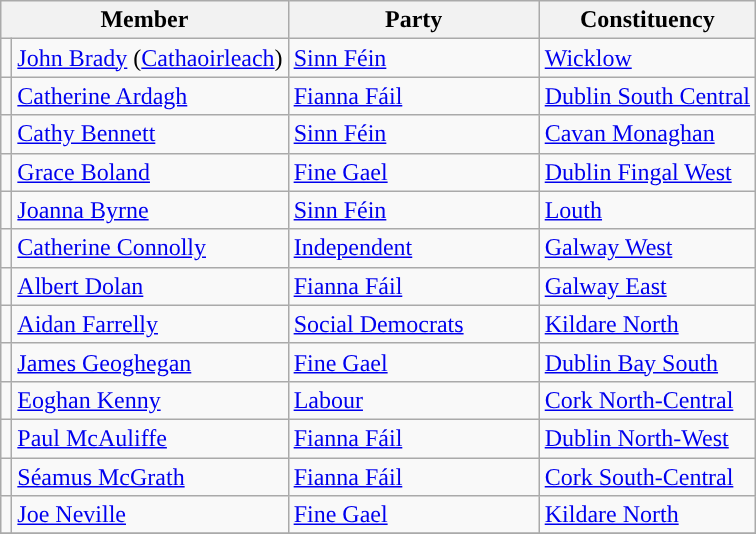<table class="wikitable">
<tr>
<th width="160px" colspan="2" valign="top">Member</th>
<th width="160px" valign="top">Party</th>
<th valign="top">Constituency</th>
</tr>
<tr>
<td style="color:inherit;background:"></td>
<td><a href='#'>John Brady</a> (<a href='#'>Cathaoirleach</a>)</td>
<td><a href='#'>Sinn Féin</a></td>
<td><a href='#'>Wicklow</a></td>
</tr>
<tr>
<td style="color:inherit;background:"></td>
<td><a href='#'>Catherine Ardagh</a></td>
<td><a href='#'>Fianna Fáil</a></td>
<td><a href='#'>Dublin South Central</a></td>
</tr>
<tr>
<td style="color:inherit;background:"></td>
<td><a href='#'>Cathy Bennett</a></td>
<td><a href='#'>Sinn Féin</a></td>
<td><a href='#'>Cavan Monaghan</a></td>
</tr>
<tr>
<td style="color:inherit;background:"></td>
<td><a href='#'>Grace Boland</a></td>
<td><a href='#'>Fine Gael</a></td>
<td><a href='#'>Dublin Fingal West</a></td>
</tr>
<tr>
<td style="color:inherit;background:"></td>
<td><a href='#'>Joanna Byrne</a></td>
<td><a href='#'>Sinn Féin</a></td>
<td><a href='#'>Louth</a></td>
</tr>
<tr>
<td style="color:inherit;background:"></td>
<td><a href='#'>Catherine Connolly</a></td>
<td><a href='#'>Independent</a></td>
<td><a href='#'>Galway West</a></td>
</tr>
<tr>
<td style="color:inherit;background:"></td>
<td><a href='#'>Albert Dolan</a></td>
<td><a href='#'>Fianna Fáil</a></td>
<td><a href='#'>Galway East</a></td>
</tr>
<tr>
<td style="color:inherit;background:"></td>
<td><a href='#'>Aidan Farrelly</a></td>
<td><a href='#'>Social Democrats</a></td>
<td><a href='#'>Kildare North</a></td>
</tr>
<tr>
<td style="color:inherit;background:"></td>
<td><a href='#'>James Geoghegan</a></td>
<td><a href='#'>Fine Gael</a></td>
<td><a href='#'>Dublin Bay South</a></td>
</tr>
<tr>
<td style="color:inherit;background:"></td>
<td><a href='#'>Eoghan Kenny</a></td>
<td><a href='#'>Labour</a></td>
<td><a href='#'>Cork North-Central</a></td>
</tr>
<tr>
<td style="color:inherit;background:"></td>
<td><a href='#'>Paul McAuliffe</a></td>
<td><a href='#'>Fianna Fáil</a></td>
<td><a href='#'>Dublin North-West</a></td>
</tr>
<tr>
<td style="color:inherit;background:"></td>
<td><a href='#'>Séamus McGrath</a></td>
<td><a href='#'>Fianna Fáil</a></td>
<td><a href='#'>Cork South-Central</a></td>
</tr>
<tr>
<td style="color:inherit;background:"></td>
<td><a href='#'>Joe Neville</a></td>
<td><a href='#'>Fine Gael</a></td>
<td><a href='#'>Kildare North</a></td>
</tr>
<tr>
</tr>
</table>
